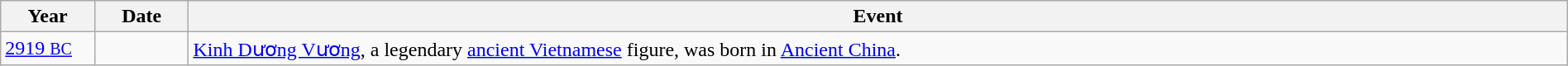<table class="wikitable" width="100%">
<tr>
<th style="width:6%">Year</th>
<th>Date</th>
<th>Event</th>
</tr>
<tr>
<td><a href='#'>2919 <small>BC</small></a></td>
<td></td>
<td><a href='#'>Kinh Dương Vương</a>, a legendary <a href='#'>ancient Vietnamese</a> figure, was born in <a href='#'>Ancient China</a>.</td>
</tr>
</table>
